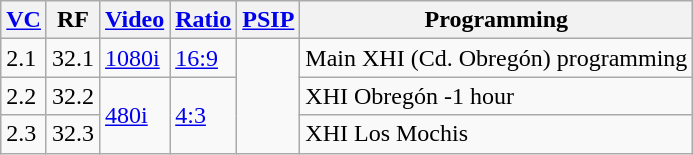<table class="wikitable sortable">
<tr>
<th><a href='#'>VC</a></th>
<th>RF</th>
<th><a href='#'>Video</a></th>
<th><a href='#'>Ratio</a></th>
<th><a href='#'>PSIP</a></th>
<th>Programming</th>
</tr>
<tr>
<td>2.1</td>
<td>32.1</td>
<td><a href='#'>1080i</a></td>
<td><a href='#'>16:9</a></td>
<td rowspan=3></td>
<td>Main XHI (Cd. Obregón) programming</td>
</tr>
<tr>
<td>2.2</td>
<td>32.2</td>
<td rowspan=2><a href='#'>480i</a></td>
<td rowspan=2><a href='#'>4:3</a></td>
<td>XHI Obregón -1 hour</td>
</tr>
<tr>
<td>2.3</td>
<td>32.3</td>
<td>XHI Los Mochis</td>
</tr>
</table>
